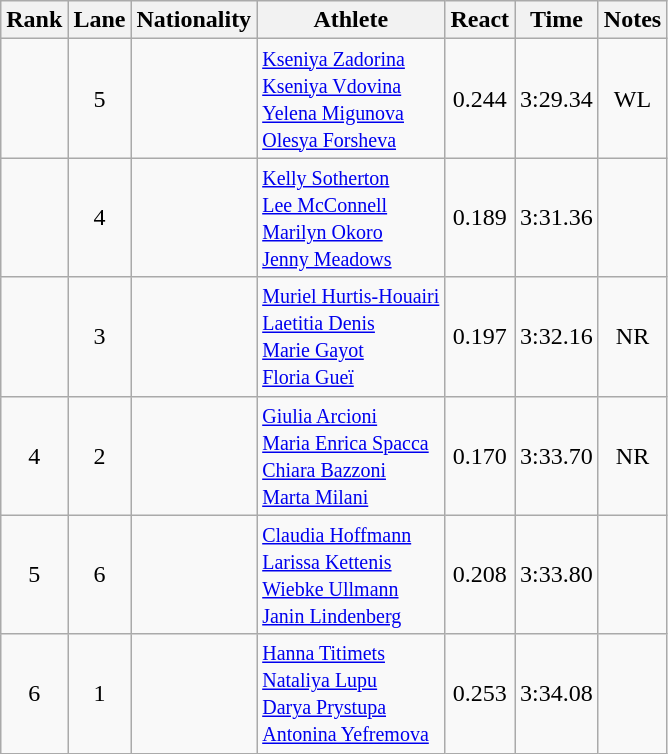<table class="wikitable sortable" style="text-align:center">
<tr>
<th>Rank</th>
<th>Lane</th>
<th>Nationality</th>
<th>Athlete</th>
<th>React</th>
<th>Time</th>
<th>Notes</th>
</tr>
<tr>
<td></td>
<td>5</td>
<td align=left></td>
<td align=left><small><a href='#'>Kseniya Zadorina</a><br><a href='#'>Kseniya Vdovina</a><br><a href='#'>Yelena Migunova</a><br><a href='#'>Olesya Forsheva</a></small></td>
<td>0.244</td>
<td>3:29.34</td>
<td>WL</td>
</tr>
<tr>
<td></td>
<td>4</td>
<td align=left></td>
<td align=left><small><a href='#'>Kelly Sotherton</a><br><a href='#'>Lee McConnell</a><br><a href='#'>Marilyn Okoro</a><br><a href='#'>Jenny Meadows</a></small></td>
<td>0.189</td>
<td>3:31.36</td>
<td></td>
</tr>
<tr>
<td></td>
<td>3</td>
<td align=left></td>
<td align=left><small><a href='#'>Muriel Hurtis-Houairi</a><br><a href='#'>Laetitia Denis</a><br><a href='#'>Marie Gayot</a><br><a href='#'>Floria Gueï</a></small></td>
<td>0.197</td>
<td>3:32.16</td>
<td>NR</td>
</tr>
<tr>
<td>4</td>
<td>2</td>
<td align=left></td>
<td align=left><small><a href='#'>Giulia Arcioni</a><br><a href='#'>Maria Enrica Spacca</a><br><a href='#'>Chiara Bazzoni</a><br><a href='#'>Marta Milani</a></small></td>
<td>0.170</td>
<td>3:33.70</td>
<td>NR</td>
</tr>
<tr>
<td>5</td>
<td>6</td>
<td align=left></td>
<td align=left><small><a href='#'>Claudia Hoffmann</a><br><a href='#'>Larissa Kettenis</a><br><a href='#'>Wiebke Ullmann</a><br><a href='#'>Janin Lindenberg</a></small></td>
<td>0.208</td>
<td>3:33.80</td>
<td></td>
</tr>
<tr>
<td>6</td>
<td>1</td>
<td align=left></td>
<td align=left><small><a href='#'>Hanna Titimets</a><br><a href='#'>Nataliya Lupu</a><br><a href='#'>Darya Prystupa</a><br><a href='#'>Antonina Yefremova</a></small></td>
<td>0.253</td>
<td>3:34.08</td>
<td></td>
</tr>
</table>
